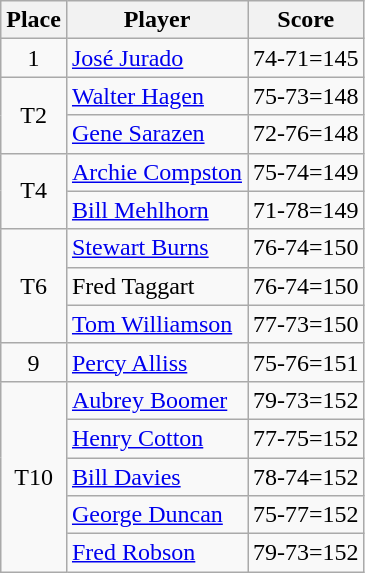<table class=wikitable>
<tr>
<th>Place</th>
<th>Player</th>
<th>Score</th>
</tr>
<tr>
<td align=center>1</td>
<td> <a href='#'>José Jurado</a></td>
<td>74-71=145</td>
</tr>
<tr>
<td rowspan=2 align=center>T2</td>
<td> <a href='#'>Walter Hagen</a></td>
<td>75-73=148</td>
</tr>
<tr>
<td> <a href='#'>Gene Sarazen</a></td>
<td>72-76=148</td>
</tr>
<tr>
<td rowspan=2 align=center>T4</td>
<td> <a href='#'>Archie Compston</a></td>
<td>75-74=149</td>
</tr>
<tr>
<td> <a href='#'>Bill Mehlhorn</a></td>
<td>71-78=149</td>
</tr>
<tr>
<td rowspan=3 align=center>T6</td>
<td> <a href='#'>Stewart Burns</a></td>
<td>76-74=150</td>
</tr>
<tr>
<td> Fred Taggart</td>
<td>76-74=150</td>
</tr>
<tr>
<td> <a href='#'>Tom Williamson</a></td>
<td>77-73=150</td>
</tr>
<tr>
<td align=center>9</td>
<td> <a href='#'>Percy Alliss</a></td>
<td>75-76=151</td>
</tr>
<tr>
<td rowspan=5 align=center>T10</td>
<td> <a href='#'>Aubrey Boomer</a></td>
<td>79-73=152</td>
</tr>
<tr>
<td> <a href='#'>Henry Cotton</a></td>
<td>77-75=152</td>
</tr>
<tr>
<td> <a href='#'>Bill Davies</a></td>
<td>78-74=152</td>
</tr>
<tr>
<td> <a href='#'>George Duncan</a></td>
<td>75-77=152</td>
</tr>
<tr>
<td> <a href='#'>Fred Robson</a></td>
<td>79-73=152</td>
</tr>
</table>
